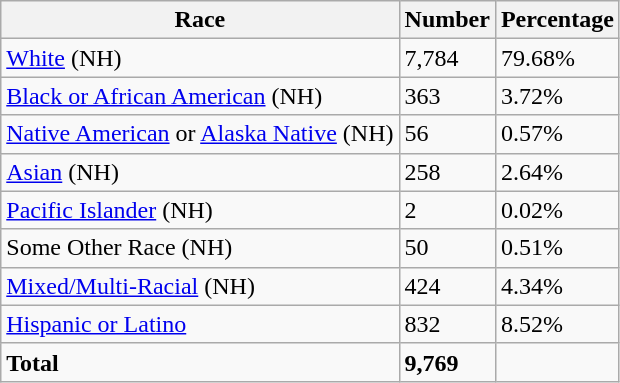<table class="wikitable">
<tr>
<th>Race</th>
<th>Number</th>
<th>Percentage</th>
</tr>
<tr>
<td><a href='#'>White</a> (NH)</td>
<td>7,784</td>
<td>79.68%</td>
</tr>
<tr>
<td><a href='#'>Black or African American</a> (NH)</td>
<td>363</td>
<td>3.72%</td>
</tr>
<tr>
<td><a href='#'>Native American</a> or <a href='#'>Alaska Native</a> (NH)</td>
<td>56</td>
<td>0.57%</td>
</tr>
<tr>
<td><a href='#'>Asian</a> (NH)</td>
<td>258</td>
<td>2.64%</td>
</tr>
<tr>
<td><a href='#'>Pacific Islander</a> (NH)</td>
<td>2</td>
<td>0.02%</td>
</tr>
<tr>
<td>Some Other Race (NH)</td>
<td>50</td>
<td>0.51%</td>
</tr>
<tr>
<td><a href='#'>Mixed/Multi-Racial</a> (NH)</td>
<td>424</td>
<td>4.34%</td>
</tr>
<tr>
<td><a href='#'>Hispanic or Latino</a></td>
<td>832</td>
<td>8.52%</td>
</tr>
<tr>
<td><strong>Total</strong></td>
<td><strong>9,769</strong></td>
<td></td>
</tr>
</table>
